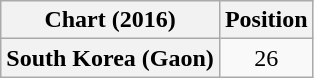<table class="wikitable plainrowheaders" style="text-align:center">
<tr>
<th scope="col">Chart (2016)</th>
<th scope="col">Position</th>
</tr>
<tr>
<th scope="row">South Korea (Gaon)</th>
<td>26</td>
</tr>
</table>
